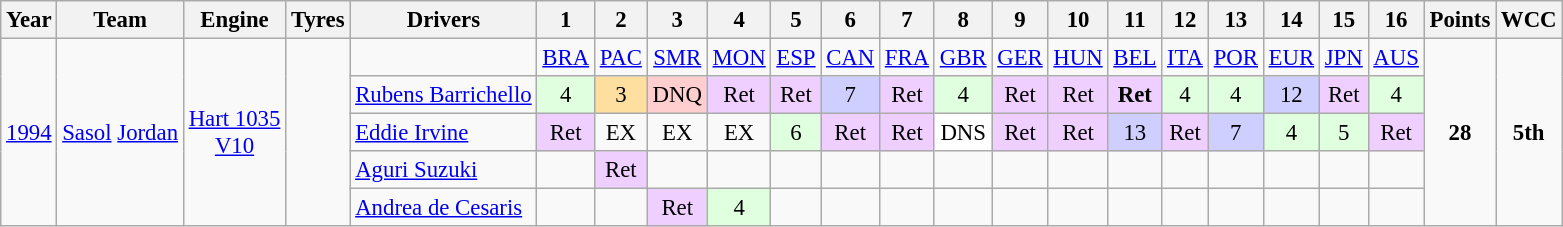<table class="wikitable" style="text-align:center; font-size:95%">
<tr>
<th>Year</th>
<th>Team</th>
<th>Engine</th>
<th>Tyres</th>
<th>Drivers</th>
<th>1</th>
<th>2</th>
<th>3</th>
<th>4</th>
<th>5</th>
<th>6</th>
<th>7</th>
<th>8</th>
<th>9</th>
<th>10</th>
<th>11</th>
<th>12</th>
<th>13</th>
<th>14</th>
<th>15</th>
<th>16</th>
<th>Points</th>
<th>WCC</th>
</tr>
<tr>
<td rowspan="5"><a href='#'>1994</a></td>
<td rowspan="5"><a href='#'>Sasol</a> <a href='#'>Jordan</a></td>
<td rowspan="5"><a href='#'>Hart 1035</a><br><a href='#'>V10</a></td>
<td rowspan="5"></td>
<td></td>
<td><a href='#'>BRA</a></td>
<td><a href='#'>PAC</a></td>
<td><a href='#'>SMR</a></td>
<td><a href='#'>MON</a></td>
<td><a href='#'>ESP</a></td>
<td><a href='#'>CAN</a></td>
<td><a href='#'>FRA</a></td>
<td><a href='#'>GBR</a></td>
<td><a href='#'>GER</a></td>
<td><a href='#'>HUN</a></td>
<td><a href='#'>BEL</a></td>
<td><a href='#'>ITA</a></td>
<td><a href='#'>POR</a></td>
<td><a href='#'>EUR</a></td>
<td><a href='#'>JPN</a></td>
<td><a href='#'>AUS</a></td>
<td rowspan="5"><strong>28</strong></td>
<td rowspan="5"><strong>5th</strong></td>
</tr>
<tr>
<td align="left"><a href='#'>Rubens Barrichello</a></td>
<td style="background:#dfffdf;">4</td>
<td style="background:#ffdf9f;">3</td>
<td style="background:#ffcfcf;">DNQ</td>
<td style="background:#efcfff;">Ret</td>
<td style="background:#efcfff;">Ret</td>
<td style="background:#cfcfff;">7</td>
<td style="background:#efcfff;">Ret</td>
<td style="background:#dfffdf;">4</td>
<td style="background:#efcfff;">Ret</td>
<td style="background:#efcfff;">Ret</td>
<td style="background:#efcfff;"><strong>Ret</strong></td>
<td style="background:#dfffdf;">4</td>
<td style="background:#dfffdf;">4</td>
<td style="background:#cfcfff;">12</td>
<td style="background:#efcfff;">Ret</td>
<td style="background:#dfffdf;">4</td>
</tr>
<tr>
<td align="left"><a href='#'>Eddie Irvine</a></td>
<td style="background:#efcfff;">Ret</td>
<td>EX</td>
<td>EX</td>
<td>EX</td>
<td style="background:#dfffdf;">6</td>
<td style="background:#efcfff;">Ret</td>
<td style="background:#efcfff;">Ret</td>
<td style="background:#ffffff;">DNS</td>
<td style="background:#efcfff;">Ret</td>
<td style="background:#efcfff;">Ret</td>
<td style="background:#cfcfff;">13</td>
<td style="background:#efcfff;">Ret</td>
<td style="background:#cfcfff;">7</td>
<td style="background:#dfffdf;">4</td>
<td style="background:#dfffdf;">5</td>
<td style="background:#efcfff;">Ret</td>
</tr>
<tr>
<td align="left"><a href='#'>Aguri Suzuki</a></td>
<td></td>
<td style="background:#efcfff;">Ret</td>
<td></td>
<td></td>
<td></td>
<td></td>
<td></td>
<td></td>
<td></td>
<td></td>
<td></td>
<td></td>
<td></td>
<td></td>
<td></td>
<td></td>
</tr>
<tr>
<td align="left"><a href='#'>Andrea de Cesaris</a></td>
<td></td>
<td></td>
<td style="background:#efcfff;">Ret</td>
<td style="background:#dfffdf;">4</td>
<td></td>
<td></td>
<td></td>
<td></td>
<td></td>
<td></td>
<td></td>
<td></td>
<td></td>
<td></td>
<td></td>
<td></td>
</tr>
</table>
